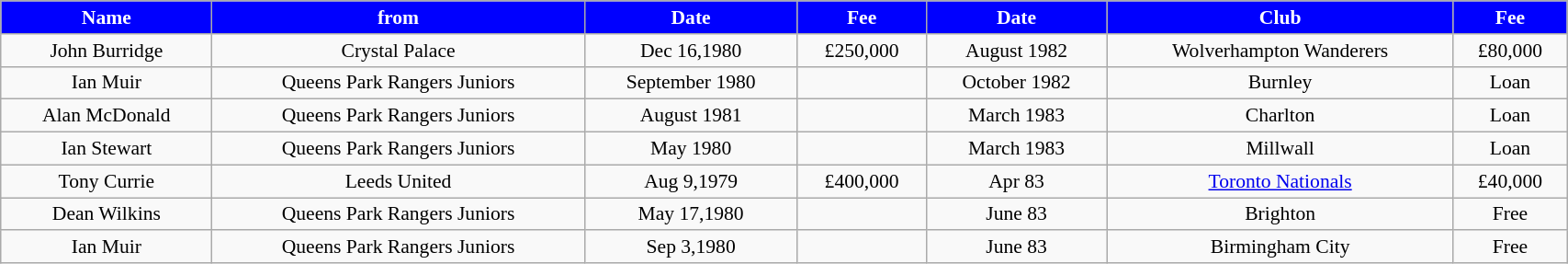<table class="wikitable" style="text-align:center; font-size:90%; width:90%;">
<tr>
<th style="background:#0000FF; color:#FFFFFF; text-align:center;"><strong>Name</strong></th>
<th style="background:#0000FF; color:#FFFFFF; text-align:center;">from</th>
<th style="background:#0000FF; color:#FFFFFF; text-align:center;">Date</th>
<th style="background:#0000FF; color:#FFFFFF; text-align:center;">Fee</th>
<th style="background:#0000FF; color:#FFFFFF; text-align:center;"><strong>Date</strong></th>
<th style="background:#0000FF; color:#FFFFFF; text-align:center;">Club</th>
<th style="background:#0000FF; color:#FFFFFF; text-align:center;"><strong>Fee</strong></th>
</tr>
<tr>
<td>John Burridge</td>
<td>Crystal Palace</td>
<td>Dec 16,1980</td>
<td>£250,000</td>
<td>August 1982</td>
<td>Wolverhampton Wanderers</td>
<td>£80,000</td>
</tr>
<tr>
<td>Ian Muir</td>
<td>Queens Park Rangers Juniors</td>
<td>September 1980</td>
<td></td>
<td>October 1982</td>
<td>Burnley</td>
<td>Loan</td>
</tr>
<tr>
<td>Alan McDonald</td>
<td>Queens Park Rangers Juniors</td>
<td>August 1981</td>
<td></td>
<td>March 1983</td>
<td>Charlton</td>
<td>Loan</td>
</tr>
<tr>
<td>Ian Stewart</td>
<td>Queens Park Rangers Juniors</td>
<td>May 1980</td>
<td></td>
<td>March 1983</td>
<td>Millwall</td>
<td>Loan</td>
</tr>
<tr>
<td>Tony Currie</td>
<td>Leeds United</td>
<td>Aug 9,1979</td>
<td>£400,000</td>
<td>Apr 83</td>
<td><a href='#'>Toronto Nationals</a></td>
<td>£40,000</td>
</tr>
<tr>
<td>Dean Wilkins</td>
<td>Queens Park Rangers Juniors</td>
<td>May 17,1980</td>
<td></td>
<td>June 83</td>
<td>Brighton</td>
<td>Free</td>
</tr>
<tr>
<td>Ian Muir</td>
<td>Queens Park Rangers Juniors</td>
<td>Sep 3,1980</td>
<td></td>
<td>June 83</td>
<td>Birmingham City</td>
<td>Free</td>
</tr>
</table>
